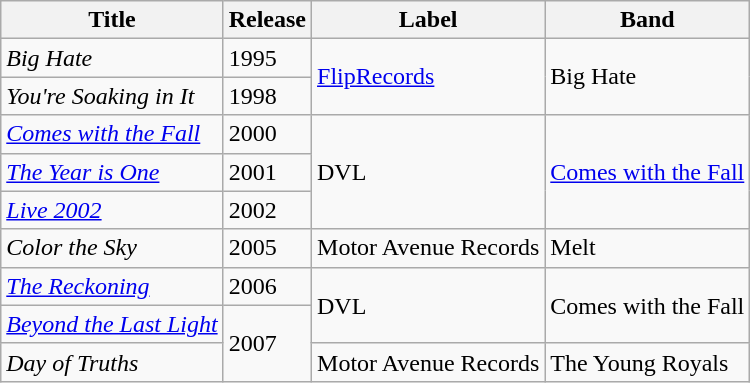<table class="wikitable">
<tr>
<th>Title</th>
<th>Release</th>
<th>Label</th>
<th>Band</th>
</tr>
<tr>
<td><em>Big Hate</em></td>
<td>1995</td>
<td rowspan=2><a href='#'>FlipRecords</a></td>
<td rowspan=2>Big Hate</td>
</tr>
<tr>
<td><em>You're Soaking in It</em></td>
<td>1998</td>
</tr>
<tr>
<td><em><a href='#'>Comes with the Fall</a></em></td>
<td>2000</td>
<td rowspan=3>DVL</td>
<td rowspan=3><a href='#'>Comes with the Fall</a></td>
</tr>
<tr>
<td><em><a href='#'>The Year is One</a></em></td>
<td>2001</td>
</tr>
<tr>
<td><em><a href='#'>Live 2002</a></em> </td>
<td>2002</td>
</tr>
<tr>
<td><em>Color the Sky</em> </td>
<td>2005</td>
<td>Motor Avenue Records</td>
<td>Melt</td>
</tr>
<tr>
<td><em><a href='#'>The Reckoning</a></em> </td>
<td>2006</td>
<td rowspan=2>DVL</td>
<td rowspan=2>Comes with the Fall</td>
</tr>
<tr>
<td><em><a href='#'>Beyond the Last Light</a></em></td>
<td rowspan=2>2007</td>
</tr>
<tr>
<td><em>Day of Truths</em></td>
<td>Motor Avenue Records</td>
<td>The Young Royals</td>
</tr>
</table>
